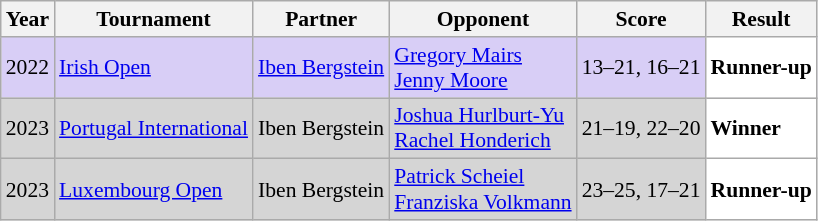<table class="sortable wikitable" style="font-size: 90%;">
<tr>
<th>Year</th>
<th>Tournament</th>
<th>Partner</th>
<th>Opponent</th>
<th>Score</th>
<th>Result</th>
</tr>
<tr style="background:#D8CEF6">
<td align="center">2022</td>
<td align="left"><a href='#'>Irish Open</a></td>
<td align="left"> <a href='#'>Iben Bergstein</a></td>
<td align="left"> <a href='#'>Gregory Mairs</a><br> <a href='#'>Jenny Moore</a></td>
<td align="left">13–21, 16–21</td>
<td style="text-align:left; background:white"> <strong>Runner-up</strong></td>
</tr>
<tr style="background:#D5D5D5">
<td align="center">2023</td>
<td align="left"><a href='#'>Portugal International</a></td>
<td align="left"> Iben Bergstein</td>
<td align="left"> <a href='#'>Joshua Hurlburt-Yu</a><br> <a href='#'>Rachel Honderich</a></td>
<td align="left">21–19, 22–20</td>
<td style="text-align:left; background:white"> <strong>Winner</strong></td>
</tr>
<tr style="background:#D5D5D5">
<td align="center">2023</td>
<td align="left"><a href='#'>Luxembourg Open</a></td>
<td align="left"> Iben Bergstein</td>
<td align="left"> <a href='#'>Patrick Scheiel</a><br> <a href='#'>Franziska Volkmann</a></td>
<td align="left">23–25, 17–21</td>
<td style="text-align:left; background:white"> <strong>Runner-up</strong></td>
</tr>
</table>
